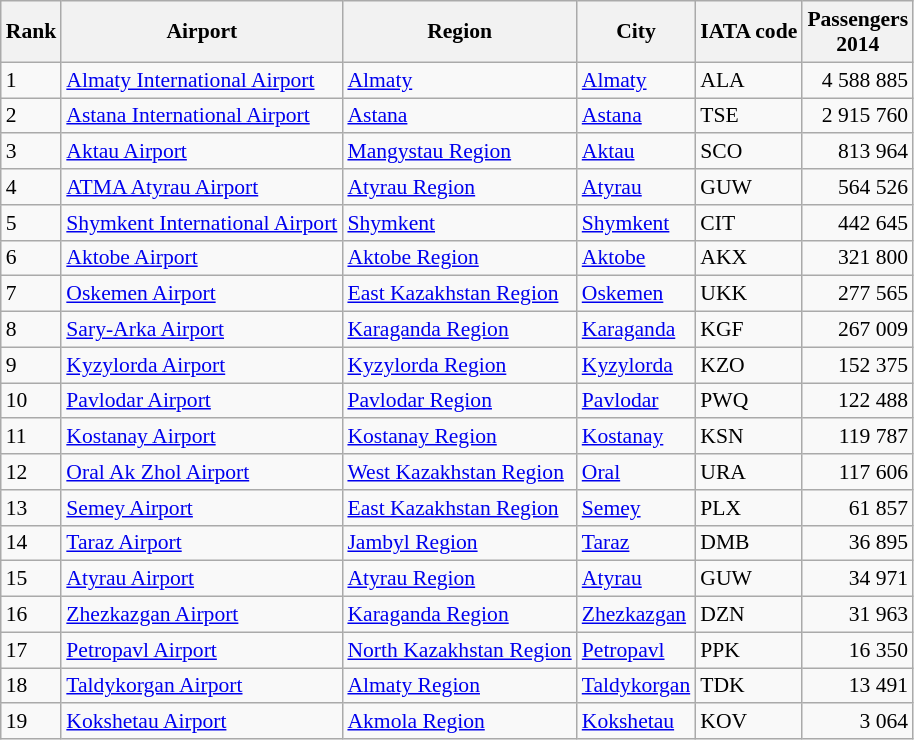<table class="wikitable sortable" style="font-size:90%">
<tr>
<th>Rank</th>
<th>Airport</th>
<th>Region</th>
<th>City</th>
<th>IATA code</th>
<th>Passengers <br> 2014</th>
</tr>
<tr>
<td>1</td>
<td><a href='#'>Almaty International Airport</a></td>
<td><a href='#'>Almaty</a></td>
<td><a href='#'>Almaty</a></td>
<td>ALA</td>
<td style="text-align:right;">4 588 885</td>
</tr>
<tr>
<td>2</td>
<td><a href='#'>Astana International Airport</a></td>
<td><a href='#'>Astana</a></td>
<td><a href='#'>Astana</a></td>
<td>TSE</td>
<td style="text-align:right;">2 915 760</td>
</tr>
<tr>
<td>3</td>
<td><a href='#'>Aktau Airport</a></td>
<td><a href='#'>Mangystau Region</a></td>
<td><a href='#'>Aktau</a></td>
<td>SCO</td>
<td style="text-align:right;">813 964</td>
</tr>
<tr>
<td>4</td>
<td><a href='#'>ATMA Atyrau Airport</a></td>
<td><a href='#'>Atyrau Region</a></td>
<td><a href='#'>Atyrau</a></td>
<td>GUW</td>
<td style="text-align:right;">564 526</td>
</tr>
<tr>
<td>5</td>
<td><a href='#'>Shymkent International Airport</a></td>
<td><a href='#'>Shymkent</a></td>
<td><a href='#'>Shymkent</a></td>
<td>CIT</td>
<td style="text-align:right;">442 645</td>
</tr>
<tr>
<td>6</td>
<td><a href='#'>Aktobe Airport</a></td>
<td><a href='#'>Aktobe Region</a></td>
<td><a href='#'>Aktobe</a></td>
<td>AKX</td>
<td style="text-align:right;">321 800</td>
</tr>
<tr>
<td>7</td>
<td><a href='#'>Oskemen Airport</a></td>
<td><a href='#'>East Kazakhstan Region</a></td>
<td><a href='#'>Oskemen</a></td>
<td>UKK</td>
<td style="text-align:right;">277 565</td>
</tr>
<tr>
<td>8</td>
<td><a href='#'>Sary-Arka Airport</a></td>
<td><a href='#'>Karaganda Region</a></td>
<td><a href='#'>Karaganda</a></td>
<td>KGF</td>
<td style="text-align:right;">267 009</td>
</tr>
<tr>
<td>9</td>
<td><a href='#'>Kyzylorda Airport</a></td>
<td><a href='#'>Kyzylorda Region</a></td>
<td><a href='#'>Kyzylorda</a></td>
<td>KZO</td>
<td style="text-align:right;">152 375</td>
</tr>
<tr>
<td>10</td>
<td><a href='#'>Pavlodar Airport</a></td>
<td><a href='#'>Pavlodar Region</a></td>
<td><a href='#'>Pavlodar</a></td>
<td>PWQ</td>
<td style="text-align:right;">122 488</td>
</tr>
<tr>
<td>11</td>
<td><a href='#'>Kostanay Airport</a></td>
<td><a href='#'>Kostanay Region</a></td>
<td><a href='#'>Kostanay</a></td>
<td>KSN</td>
<td style="text-align:right;">119 787</td>
</tr>
<tr>
<td>12</td>
<td><a href='#'>Oral Ak Zhol Airport</a></td>
<td><a href='#'>West Kazakhstan Region</a></td>
<td><a href='#'>Oral</a></td>
<td>URA</td>
<td style="text-align:right;">117 606</td>
</tr>
<tr>
<td>13</td>
<td><a href='#'>Semey Airport</a></td>
<td><a href='#'>East Kazakhstan Region</a></td>
<td><a href='#'>Semey</a></td>
<td>PLX</td>
<td style="text-align:right;">61 857</td>
</tr>
<tr>
<td>14</td>
<td><a href='#'>Taraz Airport</a></td>
<td><a href='#'>Jambyl Region</a></td>
<td><a href='#'>Taraz</a></td>
<td>DMB</td>
<td style="text-align:right;">36 895</td>
</tr>
<tr>
<td>15</td>
<td><a href='#'>Atyrau Airport</a></td>
<td><a href='#'>Atyrau Region</a></td>
<td><a href='#'>Atyrau</a></td>
<td>GUW</td>
<td style="text-align:right;">34 971</td>
</tr>
<tr>
<td>16</td>
<td><a href='#'>Zhezkazgan Airport</a></td>
<td><a href='#'>Karaganda Region</a></td>
<td><a href='#'>Zhezkazgan</a></td>
<td>DZN</td>
<td style="text-align:right;">31 963</td>
</tr>
<tr>
<td>17</td>
<td><a href='#'>Petropavl Airport</a></td>
<td><a href='#'>North Kazakhstan Region</a></td>
<td><a href='#'>Petropavl</a></td>
<td>PPK</td>
<td style="text-align:right;">16 350</td>
</tr>
<tr>
<td>18</td>
<td><a href='#'>Taldykorgan Airport</a></td>
<td><a href='#'>Almaty Region</a></td>
<td><a href='#'>Taldykorgan</a></td>
<td>TDK</td>
<td style="text-align:right;">13 491</td>
</tr>
<tr>
<td>19</td>
<td><a href='#'>Kokshetau Airport</a></td>
<td><a href='#'>Akmola Region</a></td>
<td><a href='#'>Kokshetau</a></td>
<td>KOV</td>
<td style="text-align:right;">3 064</td>
</tr>
</table>
